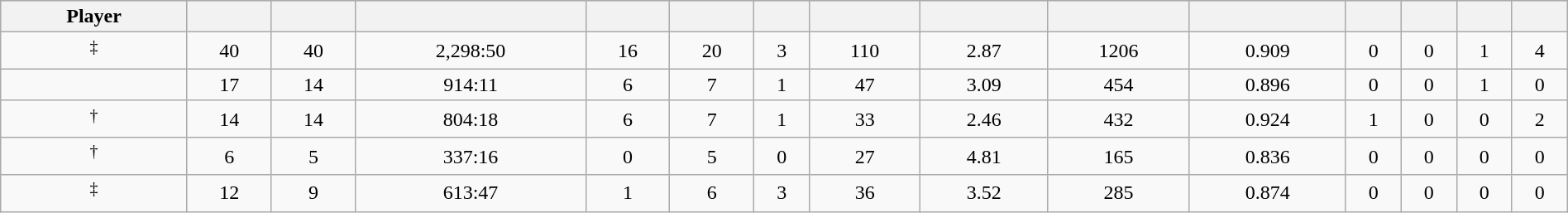<table class="wikitable sortable" style="width:100%; text-align:center;">
<tr style="background:#ddd;">
<th>Player</th>
<th></th>
<th></th>
<th></th>
<th></th>
<th></th>
<th></th>
<th></th>
<th></th>
<th></th>
<th></th>
<th></th>
<th></th>
<th></th>
<th></th>
</tr>
<tr>
<td style=white-space:nowrap><sup>‡</sup></td>
<td>40</td>
<td>40</td>
<td>2,298:50</td>
<td>16</td>
<td>20</td>
<td>3</td>
<td>110</td>
<td>2.87</td>
<td>1206</td>
<td>0.909</td>
<td>0</td>
<td>0</td>
<td>1</td>
<td>4</td>
</tr>
<tr>
<td style=white-space:nowrap></td>
<td>17</td>
<td>14</td>
<td>914:11</td>
<td>6</td>
<td>7</td>
<td>1</td>
<td>47</td>
<td>3.09</td>
<td>454</td>
<td>0.896</td>
<td>0</td>
<td>0</td>
<td>1</td>
<td>0</td>
</tr>
<tr>
<td style=white-space:nowrap><sup>†</sup></td>
<td>14</td>
<td>14</td>
<td>804:18</td>
<td>6</td>
<td>7</td>
<td>1</td>
<td>33</td>
<td>2.46</td>
<td>432</td>
<td>0.924</td>
<td>1</td>
<td>0</td>
<td>0</td>
<td>2</td>
</tr>
<tr>
<td style=white-space:nowrap><sup>†</sup></td>
<td>6</td>
<td>5</td>
<td>337:16</td>
<td>0</td>
<td>5</td>
<td>0</td>
<td>27</td>
<td>4.81</td>
<td>165</td>
<td>0.836</td>
<td>0</td>
<td>0</td>
<td>0</td>
<td>0</td>
</tr>
<tr>
<td style=white-space:nowrap><sup>‡</sup></td>
<td>12</td>
<td>9</td>
<td>613:47</td>
<td>1</td>
<td>6</td>
<td>3</td>
<td>36</td>
<td>3.52</td>
<td>285</td>
<td>0.874</td>
<td>0</td>
<td>0</td>
<td>0</td>
<td>0</td>
</tr>
</table>
